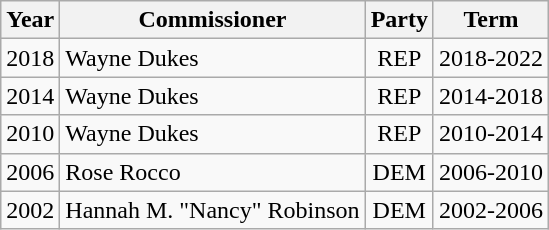<table class="wikitable">
<tr>
<th>Year</th>
<th>Commissioner</th>
<th>Party</th>
<th>Term</th>
</tr>
<tr>
<td>2018</td>
<td>Wayne Dukes</td>
<td style="text-align:center;" >REP</td>
<td>2018-2022</td>
</tr>
<tr>
<td>2014</td>
<td>Wayne Dukes</td>
<td style="text-align:center;" >REP</td>
<td>2014-2018</td>
</tr>
<tr>
<td>2010</td>
<td>Wayne Dukes</td>
<td style="text-align:center;" >REP</td>
<td>2010-2014</td>
</tr>
<tr>
<td>2006</td>
<td>Rose Rocco</td>
<td style="text-align:center;" >DEM</td>
<td>2006-2010</td>
</tr>
<tr>
<td>2002</td>
<td>Hannah M. "Nancy" Robinson</td>
<td style="text-align:center;" >DEM</td>
<td>2002-2006</td>
</tr>
</table>
